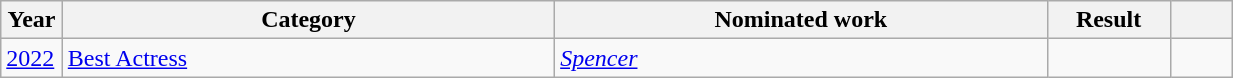<table class="wikitable" style="width:65%;">
<tr>
<th width="5%">Year</th>
<th style="width:40%;">Category</th>
<th style="width:40%;">Nominated work</th>
<th style="width:10%;">Result</th>
<th width="5%"></th>
</tr>
<tr>
<td><a href='#'>2022</a></td>
<td><a href='#'>Best Actress</a></td>
<td><a href='#'><em>Spencer</em></a></td>
<td></td>
<td style="text-align:center;"></td>
</tr>
</table>
